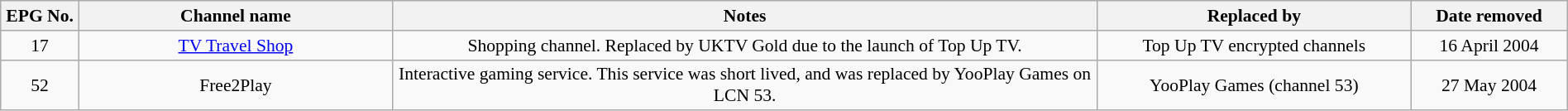<table class="wikitable sortable" style="font-size:90%; text-align:center; width:100%;">
<tr>
<th style="width:5%;">EPG No.</th>
<th style="width:20%;">Channel name</th>
<th style="width:45%;">Notes</th>
<th style="width:20%;">Replaced by</th>
<th style="width:10%;">Date removed</th>
</tr>
<tr>
<td>17</td>
<td><a href='#'>TV Travel Shop</a></td>
<td>Shopping channel. Replaced by UKTV Gold due to the launch of Top Up TV.</td>
<td>Top Up TV encrypted channels</td>
<td>16 April 2004</td>
</tr>
<tr>
<td>52</td>
<td>Free2Play</td>
<td>Interactive gaming service. This service was short lived, and was replaced by YooPlay Games on LCN 53.</td>
<td>YooPlay Games (channel 53)</td>
<td>27 May 2004</td>
</tr>
</table>
